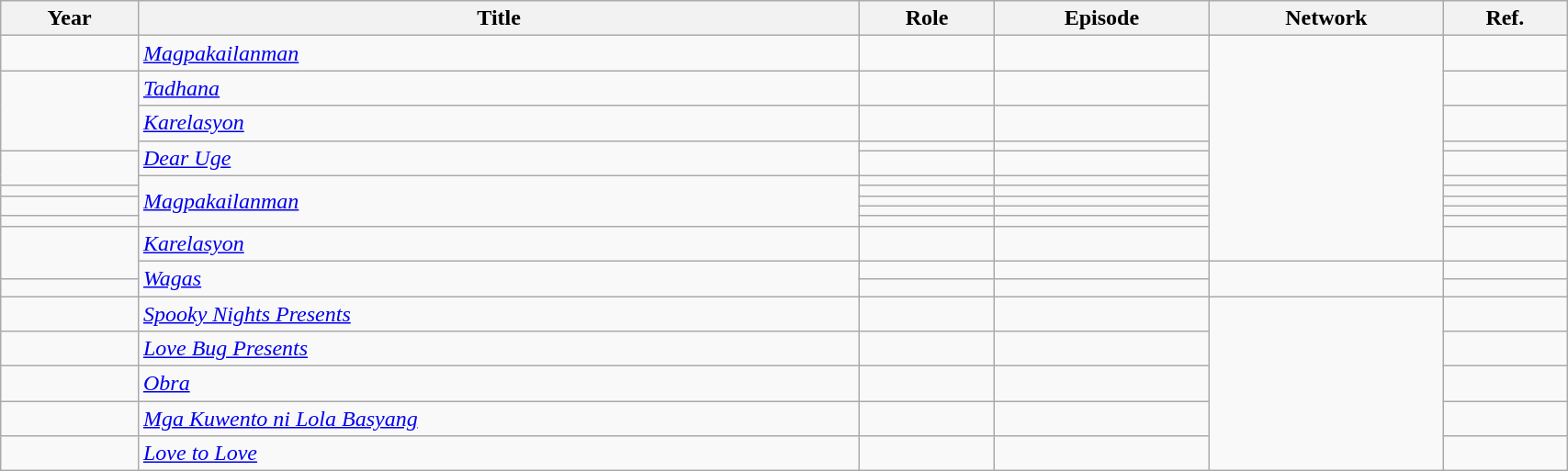<table class="wikitable sortable" style="width:90%">
<tr>
<th>Year</th>
<th>Title</th>
<th>Role</th>
<th>Episode</th>
<th>Network</th>
<th>Ref.</th>
</tr>
<tr>
<td></td>
<td><em><a href='#'>Magpakailanman</a></em></td>
<td></td>
<td></td>
<td rowspan=11></td>
<td></td>
</tr>
<tr>
<td rowspan="3"></td>
<td><em><a href='#'>Tadhana</a></em></td>
<td></td>
<td></td>
<td></td>
</tr>
<tr>
<td><em><a href='#'>Karelasyon</a></em></td>
<td></td>
<td></td>
<td></td>
</tr>
<tr>
<td rowspan="2"><em><a href='#'>Dear Uge</a></em></td>
<td></td>
<td></td>
<td></td>
</tr>
<tr>
<td rowspan="2"></td>
<td></td>
<td></td>
<td></td>
</tr>
<tr>
<td rowspan="5"><em><a href='#'>Magpakailanman</a></em></td>
<td></td>
<td></td>
<td></td>
</tr>
<tr>
<td></td>
<td></td>
<td></td>
<td></td>
</tr>
<tr>
<td rowspan="2"></td>
<td></td>
<td></td>
<td></td>
</tr>
<tr>
<td></td>
<td></td>
<td></td>
</tr>
<tr>
<td></td>
<td></td>
<td></td>
<td></td>
</tr>
<tr>
<td rowspan="2"></td>
<td><em><a href='#'>Karelasyon</a></em></td>
<td></td>
<td></td>
<td></td>
</tr>
<tr>
<td rowspan="2"><em><a href='#'>Wagas</a></em></td>
<td></td>
<td></td>
<td rowspan="2"></td>
<td></td>
</tr>
<tr>
<td></td>
<td></td>
<td></td>
<td></td>
</tr>
<tr>
<td></td>
<td><em><a href='#'>Spooky Nights Presents</a></em></td>
<td></td>
<td></td>
<td rowspan="5"></td>
<td></td>
</tr>
<tr>
<td></td>
<td><em><a href='#'>Love Bug Presents</a></em></td>
<td></td>
<td></td>
<td></td>
</tr>
<tr>
<td></td>
<td><em><a href='#'>Obra</a></em></td>
<td></td>
<td></td>
<td></td>
</tr>
<tr>
<td></td>
<td><em><a href='#'>Mga Kuwento ni Lola Basyang</a></em></td>
<td></td>
<td></td>
<td></td>
</tr>
<tr>
<td></td>
<td><em><a href='#'>Love to Love</a></em></td>
<td></td>
<td></td>
<td></td>
</tr>
</table>
